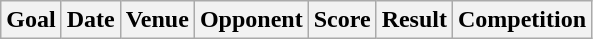<table class="wikitable" align=center style="text-align: left;">
<tr>
<th>Goal</th>
<th>Date</th>
<th>Venue</th>
<th>Opponent</th>
<th>Score</th>
<th>Result</th>
<th>Competition<br></th>
</tr>
</table>
